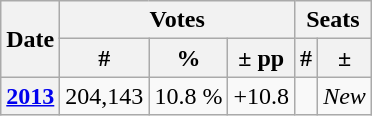<table class="wikitable">
<tr>
<th rowspan="2">Date</th>
<th colspan="3">Votes</th>
<th colspan="2">Seats</th>
</tr>
<tr>
<th>#</th>
<th>%</th>
<th>± pp</th>
<th>#</th>
<th>±</th>
</tr>
<tr>
<th><a href='#'>2013</a></th>
<td>204,143</td>
<td>10.8 %</td>
<td>+10.8</td>
<td></td>
<td><em>New</em></td>
</tr>
</table>
